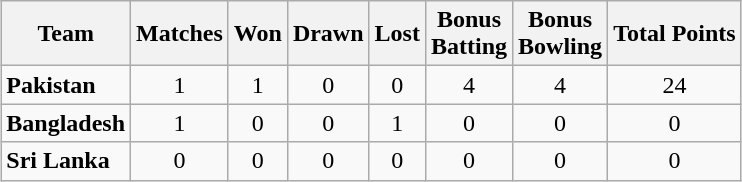<table class="wikitable" style="margin: 1em auto 1em auto;">
<tr>
<th>Team</th>
<th>Matches</th>
<th>Won</th>
<th>Drawn</th>
<th>Lost</th>
<th>Bonus<br>Batting</th>
<th>Bonus<br>Bowling</th>
<th>Total Points</th>
</tr>
<tr>
<td style="text-align:left;"><strong>Pakistan</strong></td>
<td style="text-align:center;">1</td>
<td style="text-align:center;">1</td>
<td style="text-align:center;">0</td>
<td style="text-align:center;">0</td>
<td style="text-align:center;">4</td>
<td style="text-align:center;">4</td>
<td style="text-align:center;">24</td>
</tr>
<tr>
<td style="text-align:left;"><strong>Bangladesh</strong></td>
<td style="text-align:center;">1</td>
<td style="text-align:center;">0</td>
<td style="text-align:center;">0</td>
<td style="text-align:center;">1</td>
<td style="text-align:center;">0</td>
<td style="text-align:center;">0</td>
<td style="text-align:center;">0</td>
</tr>
<tr>
<td style="text-align:left;"><strong>Sri Lanka</strong></td>
<td style="text-align:center;">0</td>
<td style="text-align:center;">0</td>
<td style="text-align:center;">0</td>
<td style="text-align:center;">0</td>
<td style="text-align:center;">0</td>
<td style="text-align:center;">0</td>
<td style="text-align:center;">0</td>
</tr>
</table>
